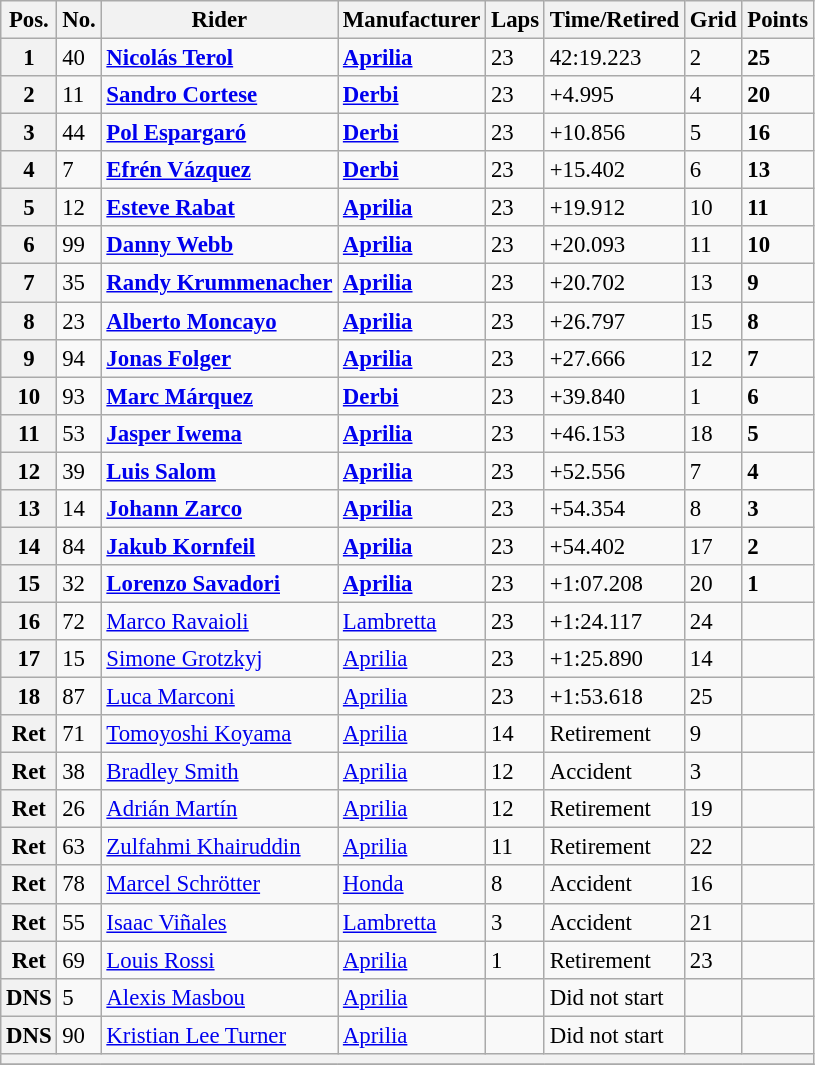<table class="wikitable" style="font-size: 95%;">
<tr>
<th>Pos.</th>
<th>No.</th>
<th>Rider</th>
<th>Manufacturer</th>
<th>Laps</th>
<th>Time/Retired</th>
<th>Grid</th>
<th>Points</th>
</tr>
<tr>
<th>1</th>
<td>40</td>
<td> <strong><a href='#'>Nicolás Terol</a></strong></td>
<td><strong><a href='#'>Aprilia</a></strong></td>
<td>23</td>
<td>42:19.223</td>
<td>2</td>
<td><strong>25</strong></td>
</tr>
<tr>
<th>2</th>
<td>11</td>
<td> <strong><a href='#'>Sandro Cortese</a></strong></td>
<td><strong><a href='#'>Derbi</a></strong></td>
<td>23</td>
<td>+4.995</td>
<td>4</td>
<td><strong>20</strong></td>
</tr>
<tr>
<th>3</th>
<td>44</td>
<td> <strong><a href='#'>Pol Espargaró</a></strong></td>
<td><strong><a href='#'>Derbi</a></strong></td>
<td>23</td>
<td>+10.856</td>
<td>5</td>
<td><strong>16</strong></td>
</tr>
<tr>
<th>4</th>
<td>7</td>
<td> <strong><a href='#'>Efrén Vázquez</a></strong></td>
<td><strong><a href='#'>Derbi</a></strong></td>
<td>23</td>
<td>+15.402</td>
<td>6</td>
<td><strong>13</strong></td>
</tr>
<tr>
<th>5</th>
<td>12</td>
<td> <strong><a href='#'>Esteve Rabat</a></strong></td>
<td><strong><a href='#'>Aprilia</a></strong></td>
<td>23</td>
<td>+19.912</td>
<td>10</td>
<td><strong>11</strong></td>
</tr>
<tr>
<th>6</th>
<td>99</td>
<td> <strong><a href='#'>Danny Webb</a></strong></td>
<td><strong><a href='#'>Aprilia</a></strong></td>
<td>23</td>
<td>+20.093</td>
<td>11</td>
<td><strong>10</strong></td>
</tr>
<tr>
<th>7</th>
<td>35</td>
<td> <strong><a href='#'>Randy Krummenacher</a></strong></td>
<td><strong><a href='#'>Aprilia</a></strong></td>
<td>23</td>
<td>+20.702</td>
<td>13</td>
<td><strong>9</strong></td>
</tr>
<tr>
<th>8</th>
<td>23</td>
<td> <strong><a href='#'>Alberto Moncayo</a></strong></td>
<td><strong><a href='#'>Aprilia</a></strong></td>
<td>23</td>
<td>+26.797</td>
<td>15</td>
<td><strong>8</strong></td>
</tr>
<tr>
<th>9</th>
<td>94</td>
<td> <strong><a href='#'>Jonas Folger</a></strong></td>
<td><strong><a href='#'>Aprilia</a></strong></td>
<td>23</td>
<td>+27.666</td>
<td>12</td>
<td><strong>7</strong></td>
</tr>
<tr>
<th>10</th>
<td>93</td>
<td> <strong><a href='#'>Marc Márquez</a></strong></td>
<td><strong><a href='#'>Derbi</a></strong></td>
<td>23</td>
<td>+39.840</td>
<td>1</td>
<td><strong>6</strong></td>
</tr>
<tr>
<th>11</th>
<td>53</td>
<td> <strong><a href='#'>Jasper Iwema</a></strong></td>
<td><strong><a href='#'>Aprilia</a></strong></td>
<td>23</td>
<td>+46.153</td>
<td>18</td>
<td><strong>5</strong></td>
</tr>
<tr>
<th>12</th>
<td>39</td>
<td> <strong><a href='#'>Luis Salom</a></strong></td>
<td><strong><a href='#'>Aprilia</a></strong></td>
<td>23</td>
<td>+52.556</td>
<td>7</td>
<td><strong>4</strong></td>
</tr>
<tr>
<th>13</th>
<td>14</td>
<td> <strong><a href='#'>Johann Zarco</a></strong></td>
<td><strong><a href='#'>Aprilia</a></strong></td>
<td>23</td>
<td>+54.354</td>
<td>8</td>
<td><strong>3</strong></td>
</tr>
<tr>
<th>14</th>
<td>84</td>
<td> <strong><a href='#'>Jakub Kornfeil</a></strong></td>
<td><strong><a href='#'>Aprilia</a></strong></td>
<td>23</td>
<td>+54.402</td>
<td>17</td>
<td><strong>2</strong></td>
</tr>
<tr>
<th>15</th>
<td>32</td>
<td> <strong><a href='#'>Lorenzo Savadori</a></strong></td>
<td><strong><a href='#'>Aprilia</a></strong></td>
<td>23</td>
<td>+1:07.208</td>
<td>20</td>
<td><strong>1</strong></td>
</tr>
<tr>
<th>16</th>
<td>72</td>
<td> <a href='#'>Marco Ravaioli</a></td>
<td><a href='#'>Lambretta</a></td>
<td>23</td>
<td>+1:24.117</td>
<td>24</td>
<td></td>
</tr>
<tr>
<th>17</th>
<td>15</td>
<td> <a href='#'>Simone Grotzkyj</a></td>
<td><a href='#'>Aprilia</a></td>
<td>23</td>
<td>+1:25.890</td>
<td>14</td>
<td></td>
</tr>
<tr>
<th>18</th>
<td>87</td>
<td> <a href='#'>Luca Marconi</a></td>
<td><a href='#'>Aprilia</a></td>
<td>23</td>
<td>+1:53.618</td>
<td>25</td>
<td></td>
</tr>
<tr>
<th>Ret</th>
<td>71</td>
<td> <a href='#'>Tomoyoshi Koyama</a></td>
<td><a href='#'>Aprilia</a></td>
<td>14</td>
<td>Retirement</td>
<td>9</td>
<td></td>
</tr>
<tr>
<th>Ret</th>
<td>38</td>
<td> <a href='#'>Bradley Smith</a></td>
<td><a href='#'>Aprilia</a></td>
<td>12</td>
<td>Accident</td>
<td>3</td>
<td></td>
</tr>
<tr>
<th>Ret</th>
<td>26</td>
<td> <a href='#'>Adrián Martín</a></td>
<td><a href='#'>Aprilia</a></td>
<td>12</td>
<td>Retirement</td>
<td>19</td>
<td></td>
</tr>
<tr>
<th>Ret</th>
<td>63</td>
<td> <a href='#'>Zulfahmi Khairuddin</a></td>
<td><a href='#'>Aprilia</a></td>
<td>11</td>
<td>Retirement</td>
<td>22</td>
<td></td>
</tr>
<tr>
<th>Ret</th>
<td>78</td>
<td> <a href='#'>Marcel Schrötter</a></td>
<td><a href='#'>Honda</a></td>
<td>8</td>
<td>Accident</td>
<td>16</td>
<td></td>
</tr>
<tr>
<th>Ret</th>
<td>55</td>
<td> <a href='#'>Isaac Viñales</a></td>
<td><a href='#'>Lambretta</a></td>
<td>3</td>
<td>Accident</td>
<td>21</td>
<td></td>
</tr>
<tr>
<th>Ret</th>
<td>69</td>
<td> <a href='#'>Louis Rossi</a></td>
<td><a href='#'>Aprilia</a></td>
<td>1</td>
<td>Retirement</td>
<td>23</td>
<td></td>
</tr>
<tr>
<th>DNS</th>
<td>5</td>
<td> <a href='#'>Alexis Masbou</a></td>
<td><a href='#'>Aprilia</a></td>
<td></td>
<td>Did not start</td>
<td></td>
<td></td>
</tr>
<tr>
<th>DNS</th>
<td>90</td>
<td> <a href='#'>Kristian Lee Turner</a></td>
<td><a href='#'>Aprilia</a></td>
<td></td>
<td>Did not start</td>
<td></td>
<td></td>
</tr>
<tr>
<th colspan=8></th>
</tr>
<tr>
</tr>
</table>
